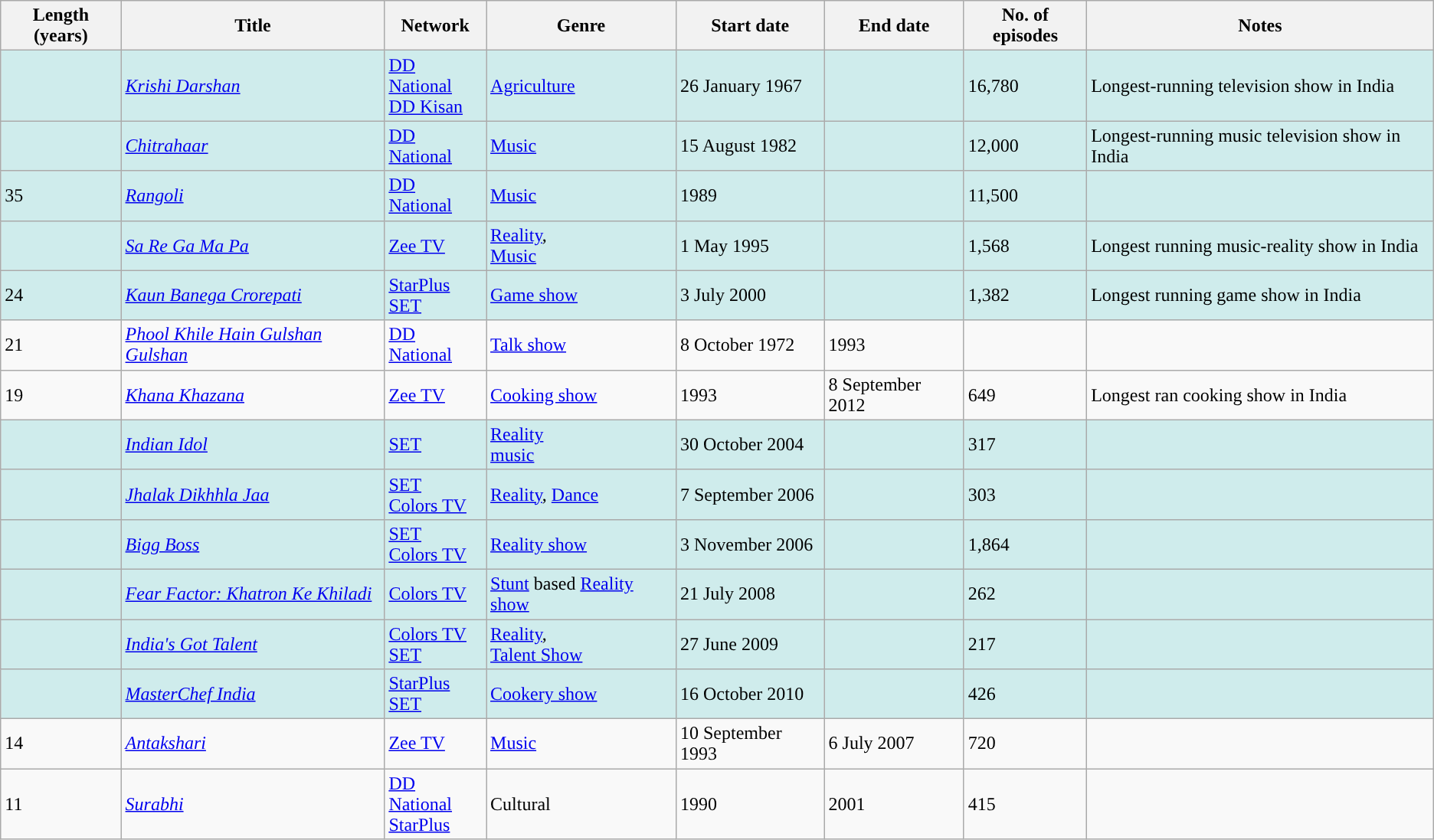<table class="wikitable sortable" text-align:center;>
<tr>
<th>Length (years)</th>
<th>Title</th>
<th>Network</th>
<th>Genre</th>
<th>Start date</th>
<th>End date</th>
<th>No. of episodes</th>
<th>Notes</th>
</tr>
<tr style="background:#cfecec">
<td></td>
<td><em><a href='#'>Krishi Darshan</a></em></td>
<td><a href='#'>DD National</a><br><a href='#'>DD Kisan</a></td>
<td><a href='#'>Agriculture</a></td>
<td>26 January 1967</td>
<td></td>
<td>16,780</td>
<td>Longest-running television show in India</td>
</tr>
<tr style="background:#cfecec">
<td></td>
<td><em><a href='#'>Chitrahaar</a></em></td>
<td><a href='#'>DD National</a></td>
<td><a href='#'>Music</a></td>
<td>15 August 1982</td>
<td></td>
<td>12,000</td>
<td>Longest-running music television show in India</td>
</tr>
<tr style="background:#cfecec">
<td>35</td>
<td><em><a href='#'>Rangoli</a></em></td>
<td><a href='#'>DD National</a></td>
<td><a href='#'>Music</a></td>
<td>1989</td>
<td></td>
<td>11,500</td>
<td></td>
</tr>
<tr style="background:#cfecec">
<td></td>
<td><em><a href='#'>Sa Re Ga Ma Pa</a></em></td>
<td><a href='#'>Zee TV</a></td>
<td><a href='#'>Reality</a>,<br><a href='#'>Music</a></td>
<td>1 May 1995</td>
<td></td>
<td>1,568</td>
<td>Longest running music-reality show in India</td>
</tr>
<tr style="background:#cfecec">
<td>24</td>
<td><em><a href='#'>Kaun Banega Crorepati</a></em></td>
<td><a href='#'>StarPlus</a><br><a href='#'>SET</a></td>
<td><a href='#'>Game show</a></td>
<td>3 July 2000</td>
<td></td>
<td>1,382</td>
<td>Longest running game show in India</td>
</tr>
<tr>
<td>21</td>
<td><em><a href='#'>Phool Khile Hain Gulshan Gulshan</a></em></td>
<td><a href='#'>DD National</a></td>
<td><a href='#'>Talk show</a></td>
<td>8 October 1972</td>
<td>1993</td>
<td></td>
<td></td>
</tr>
<tr>
<td>19</td>
<td><em><a href='#'>Khana Khazana</a></em></td>
<td><a href='#'>Zee TV</a></td>
<td><a href='#'>Cooking show</a></td>
<td>1993</td>
<td>8 September 2012</td>
<td>649</td>
<td>Longest ran cooking show in India</td>
</tr>
<tr style="background:#cfecec">
<td></td>
<td><em><a href='#'>Indian Idol</a></em></td>
<td><a href='#'>SET</a></td>
<td><a href='#'>Reality</a><br><a href='#'>music</a></td>
<td>30 October 2004</td>
<td></td>
<td>317</td>
<td></td>
</tr>
<tr style="background:#cfecec">
<td></td>
<td><em><a href='#'>Jhalak Dikhhla Jaa</a></em></td>
<td><a href='#'>SET</a><br><a href='#'>Colors TV</a></td>
<td><a href='#'>Reality</a>, <a href='#'>Dance</a></td>
<td>7 September 2006</td>
<td></td>
<td>303</td>
<td></td>
</tr>
<tr style="background:#cfecec">
<td></td>
<td><em><a href='#'>Bigg Boss</a></em></td>
<td><a href='#'>SET</a><br><a href='#'>Colors TV</a></td>
<td><a href='#'>Reality show</a></td>
<td>3 November 2006</td>
<td></td>
<td>1,864</td>
<td></td>
</tr>
<tr style="background:#cfecec">
<td></td>
<td><em><a href='#'>Fear Factor: Khatron Ke Khiladi</a></em></td>
<td><a href='#'>Colors TV</a></td>
<td><a href='#'>Stunt</a> based <a href='#'>Reality show</a></td>
<td>21 July 2008</td>
<td></td>
<td>262</td>
<td></td>
</tr>
<tr style="background:#cfecec">
<td></td>
<td><em><a href='#'>India's Got Talent</a></em></td>
<td><a href='#'>Colors TV</a><br><a href='#'>SET</a></td>
<td><a href='#'>Reality</a>,<br><a href='#'>Talent Show</a></td>
<td>27 June 2009</td>
<td></td>
<td>217</td>
<td></td>
</tr>
<tr style="background:#cfecec">
<td></td>
<td><em><a href='#'>MasterChef India</a></em></td>
<td><a href='#'>StarPlus</a> <br><a href='#'>SET</a></td>
<td><a href='#'>Cookery show</a></td>
<td>16 October 2010</td>
<td></td>
<td>426</td>
<td></td>
</tr>
<tr>
<td>14</td>
<td><em><a href='#'>Antakshari</a></em></td>
<td><a href='#'>Zee TV</a></td>
<td><a href='#'>Music</a></td>
<td>10 September 1993</td>
<td>6 July 2007</td>
<td>720</td>
<td></td>
</tr>
<tr>
<td>11</td>
<td><em><a href='#'>Surabhi</a></em></td>
<td><a href='#'>DD National</a><br><a href='#'>StarPlus</a></td>
<td>Cultural</td>
<td>1990</td>
<td>2001</td>
<td>415</td>
<td></td>
</tr>
</table>
